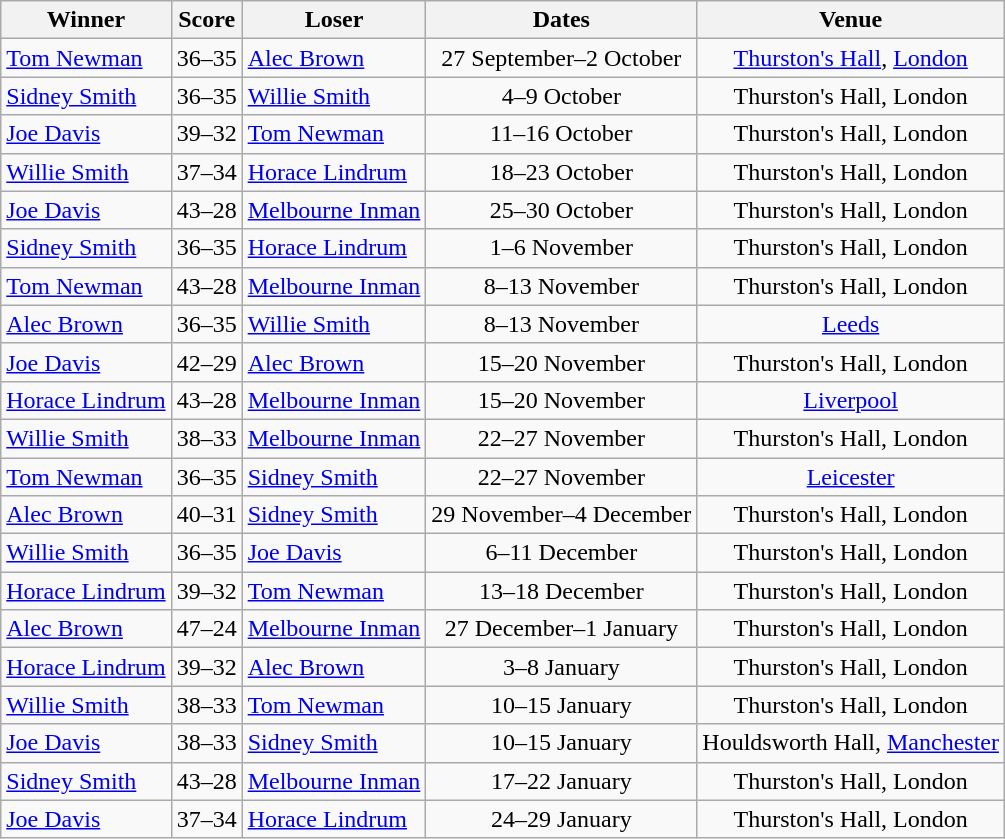<table class="wikitable" style="text-align:center">
<tr>
<th>Winner</th>
<th>Score</th>
<th>Loser</th>
<th>Dates</th>
<th>Venue</th>
</tr>
<tr>
<td align=left><a href='#'>Tom Newman</a></td>
<td>36–35</td>
<td align=left><a href='#'>Alec Brown</a></td>
<td>27 September–2 October</td>
<td><a href='#'>Thurston's Hall</a>, <a href='#'>London</a></td>
</tr>
<tr>
<td align=left><a href='#'>Sidney Smith</a></td>
<td>36–35</td>
<td align=left><a href='#'>Willie Smith</a></td>
<td>4–9 October</td>
<td>Thurston's Hall, London</td>
</tr>
<tr>
<td align=left><a href='#'>Joe Davis</a></td>
<td>39–32</td>
<td align=left><a href='#'>Tom Newman</a></td>
<td>11–16 October</td>
<td>Thurston's Hall, London</td>
</tr>
<tr>
<td align=left><a href='#'>Willie Smith</a></td>
<td>37–34</td>
<td align=left><a href='#'>Horace Lindrum</a></td>
<td>18–23 October</td>
<td>Thurston's Hall, London</td>
</tr>
<tr>
<td align=left><a href='#'>Joe Davis</a></td>
<td>43–28</td>
<td align=left><a href='#'>Melbourne Inman</a></td>
<td>25–30 October</td>
<td>Thurston's Hall, London</td>
</tr>
<tr>
<td align=left><a href='#'>Sidney Smith</a></td>
<td>36–35</td>
<td align=left><a href='#'>Horace Lindrum</a></td>
<td>1–6 November</td>
<td>Thurston's Hall, London</td>
</tr>
<tr>
<td align=left><a href='#'>Tom Newman</a></td>
<td>43–28</td>
<td align=left><a href='#'>Melbourne Inman</a></td>
<td>8–13 November</td>
<td>Thurston's Hall, London</td>
</tr>
<tr>
<td align=left><a href='#'>Alec Brown</a></td>
<td>36–35</td>
<td align=left><a href='#'>Willie Smith</a></td>
<td>8–13 November</td>
<td><a href='#'>Leeds</a></td>
</tr>
<tr>
<td align=left><a href='#'>Joe Davis</a></td>
<td>42–29</td>
<td align=left><a href='#'>Alec Brown</a></td>
<td>15–20 November</td>
<td>Thurston's Hall, London</td>
</tr>
<tr>
<td align=left><a href='#'>Horace Lindrum</a></td>
<td>43–28</td>
<td align=left><a href='#'>Melbourne Inman</a></td>
<td>15–20 November</td>
<td><a href='#'>Liverpool</a></td>
</tr>
<tr>
<td align=left><a href='#'>Willie Smith</a></td>
<td>38–33</td>
<td align=left><a href='#'>Melbourne Inman</a></td>
<td>22–27 November</td>
<td>Thurston's Hall, London</td>
</tr>
<tr>
<td align=left><a href='#'>Tom Newman</a></td>
<td>36–35</td>
<td align=left><a href='#'>Sidney Smith</a></td>
<td>22–27 November</td>
<td><a href='#'>Leicester</a></td>
</tr>
<tr>
<td align=left><a href='#'>Alec Brown</a></td>
<td>40–31</td>
<td align=left><a href='#'>Sidney Smith</a></td>
<td>29 November–4 December</td>
<td>Thurston's Hall, London</td>
</tr>
<tr>
<td align=left><a href='#'>Willie Smith</a></td>
<td>36–35</td>
<td align=left><a href='#'>Joe Davis</a></td>
<td>6–11 December</td>
<td>Thurston's Hall, London</td>
</tr>
<tr>
<td align=left><a href='#'>Horace Lindrum</a></td>
<td>39–32</td>
<td align=left><a href='#'>Tom Newman</a></td>
<td>13–18 December</td>
<td>Thurston's Hall, London</td>
</tr>
<tr>
<td align=left><a href='#'>Alec Brown</a></td>
<td>47–24</td>
<td align=left><a href='#'>Melbourne Inman</a></td>
<td>27 December–1 January</td>
<td>Thurston's Hall, London</td>
</tr>
<tr>
<td align=left><a href='#'>Horace Lindrum</a></td>
<td>39–32</td>
<td align=left><a href='#'>Alec Brown</a></td>
<td>3–8 January</td>
<td>Thurston's Hall, London</td>
</tr>
<tr>
<td align=left><a href='#'>Willie Smith</a></td>
<td>38–33</td>
<td align=left><a href='#'>Tom Newman</a></td>
<td>10–15 January</td>
<td>Thurston's Hall, London</td>
</tr>
<tr>
<td align=left><a href='#'>Joe Davis</a></td>
<td>38–33</td>
<td align=left><a href='#'>Sidney Smith</a></td>
<td>10–15 January</td>
<td>Houldsworth Hall, <a href='#'>Manchester</a></td>
</tr>
<tr>
<td align=left><a href='#'>Sidney Smith</a></td>
<td>43–28</td>
<td align=left><a href='#'>Melbourne Inman</a></td>
<td>17–22 January</td>
<td>Thurston's Hall, London</td>
</tr>
<tr>
<td align=left><a href='#'>Joe Davis</a></td>
<td>37–34</td>
<td align=left><a href='#'>Horace Lindrum</a></td>
<td>24–29 January</td>
<td>Thurston's Hall, London</td>
</tr>
</table>
